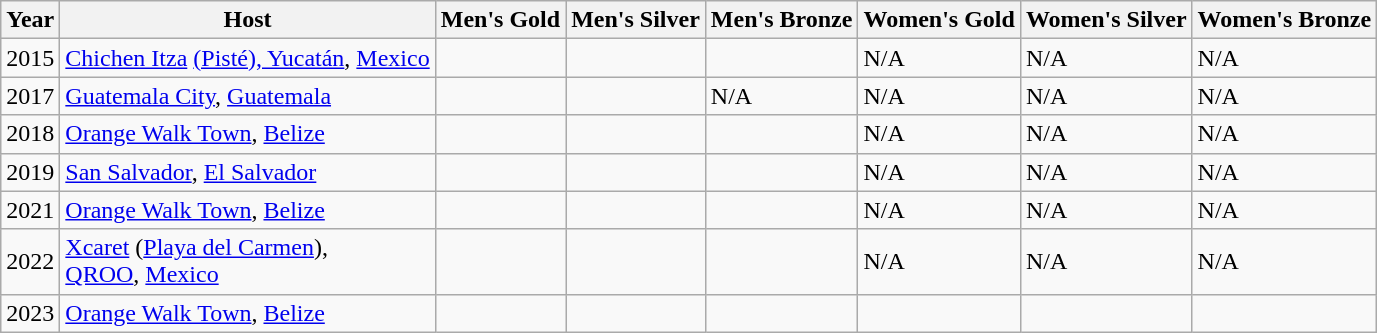<table class="wikitable">
<tr>
<th>Year</th>
<th>Host</th>
<th>Men's Gold</th>
<th>Men's Silver</th>
<th>Men's Bronze</th>
<th>Women's Gold</th>
<th>Women's Silver</th>
<th>Women's Bronze</th>
</tr>
<tr>
<td>2015</td>
<td><a href='#'>Chichen Itza</a> <a href='#'>(Pisté), Yucatán</a>, <a href='#'>Mexico</a></td>
<td></td>
<td></td>
<td></td>
<td>N/A</td>
<td>N/A</td>
<td>N/A</td>
</tr>
<tr>
<td>2017</td>
<td><a href='#'>Guatemala City</a>, <a href='#'>Guatemala</a></td>
<td></td>
<td></td>
<td>N/A</td>
<td>N/A</td>
<td>N/A</td>
<td>N/A</td>
</tr>
<tr>
<td>2018</td>
<td><a href='#'>Orange Walk Town</a>, <a href='#'>Belize</a></td>
<td></td>
<td></td>
<td></td>
<td>N/A</td>
<td>N/A</td>
<td>N/A</td>
</tr>
<tr>
<td>2019</td>
<td><a href='#'>San Salvador</a>, <a href='#'>El Salvador</a></td>
<td></td>
<td></td>
<td></td>
<td>N/A</td>
<td>N/A</td>
<td>N/A</td>
</tr>
<tr>
<td>2021</td>
<td><a href='#'>Orange Walk Town</a>, <a href='#'>Belize</a></td>
<td></td>
<td></td>
<td></td>
<td>N/A</td>
<td>N/A</td>
<td>N/A</td>
</tr>
<tr>
<td>2022</td>
<td><a href='#'>Xcaret</a> (<a href='#'>Playa del Carmen</a>),<br><a href='#'>QROO</a>, <a href='#'>Mexico</a></td>
<td></td>
<td></td>
<td></td>
<td>N/A</td>
<td>N/A</td>
<td>N/A</td>
</tr>
<tr>
<td>2023</td>
<td><a href='#'>Orange Walk Town</a>, <a href='#'>Belize</a></td>
<td></td>
<td></td>
<td></td>
<td></td>
<td></td>
<td></td>
</tr>
</table>
